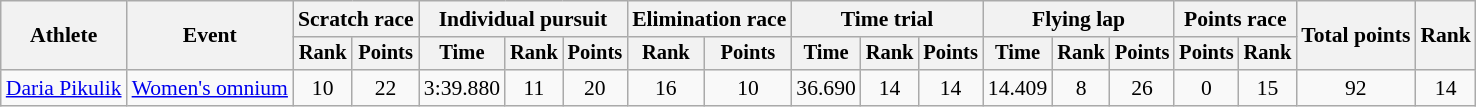<table class="wikitable" style="font-size:90%">
<tr>
<th rowspan="2">Athlete</th>
<th rowspan="2">Event</th>
<th colspan=2>Scratch race</th>
<th colspan=3>Individual pursuit</th>
<th colspan=2>Elimination race</th>
<th colspan=3>Time trial</th>
<th colspan=3>Flying lap</th>
<th colspan=2>Points race</th>
<th rowspan=2>Total points</th>
<th rowspan=2>Rank</th>
</tr>
<tr style="font-size:95%">
<th>Rank</th>
<th>Points</th>
<th>Time</th>
<th>Rank</th>
<th>Points</th>
<th>Rank</th>
<th>Points</th>
<th>Time</th>
<th>Rank</th>
<th>Points</th>
<th>Time</th>
<th>Rank</th>
<th>Points</th>
<th>Points</th>
<th>Rank</th>
</tr>
<tr align=center>
<td align=left><a href='#'>Daria Pikulik</a></td>
<td align=left><a href='#'>Women's omnium</a></td>
<td>10</td>
<td>22</td>
<td>3:39.880</td>
<td>11</td>
<td>20</td>
<td>16</td>
<td>10</td>
<td>36.690</td>
<td>14</td>
<td>14</td>
<td>14.409</td>
<td>8</td>
<td>26</td>
<td>0</td>
<td>15</td>
<td>92</td>
<td>14</td>
</tr>
</table>
